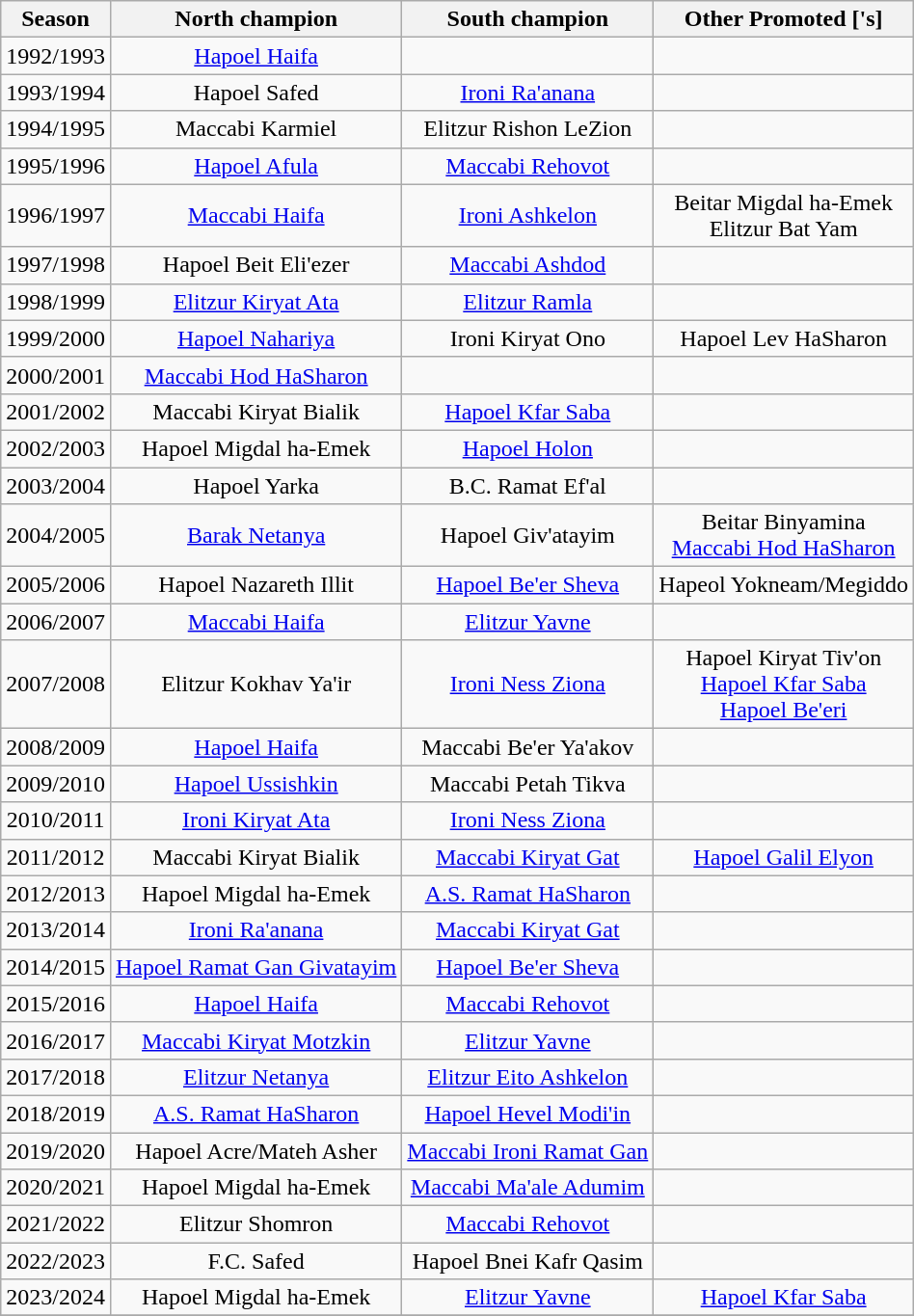<table class="wikitable sortable" style="text-align:center">
<tr>
<th>Season</th>
<th>North champion</th>
<th>South champion</th>
<th>Other Promoted ['s]</th>
</tr>
<tr>
<td>1992/1993</td>
<td><a href='#'>Hapoel Haifa</a></td>
<td></td>
<td></td>
</tr>
<tr>
<td>1993/1994</td>
<td>Hapoel Safed</td>
<td><a href='#'>Ironi Ra'anana</a></td>
<td></td>
</tr>
<tr>
<td>1994/1995</td>
<td>Maccabi Karmiel</td>
<td>Elitzur Rishon LeZion</td>
<td></td>
</tr>
<tr>
<td>1995/1996</td>
<td><a href='#'>Hapoel Afula</a></td>
<td><a href='#'>Maccabi Rehovot</a></td>
<td></td>
</tr>
<tr>
<td>1996/1997</td>
<td><a href='#'>Maccabi Haifa</a></td>
<td><a href='#'>Ironi Ashkelon</a></td>
<td>Beitar Migdal ha-Emek<br> Elitzur Bat Yam</td>
</tr>
<tr>
<td>1997/1998</td>
<td>Hapoel Beit Eli'ezer</td>
<td><a href='#'>Maccabi Ashdod</a></td>
<td></td>
</tr>
<tr>
<td>1998/1999</td>
<td><a href='#'>Elitzur Kiryat Ata</a></td>
<td><a href='#'>Elitzur Ramla</a></td>
<td></td>
</tr>
<tr>
<td>1999/2000</td>
<td><a href='#'>Hapoel Nahariya</a></td>
<td>Ironi Kiryat Ono</td>
<td>Hapoel Lev HaSharon</td>
</tr>
<tr>
<td>2000/2001</td>
<td><a href='#'>Maccabi Hod HaSharon</a></td>
<td></td>
<td></td>
</tr>
<tr>
<td>2001/2002</td>
<td>Maccabi Kiryat Bialik</td>
<td><a href='#'>Hapoel Kfar Saba</a></td>
<td></td>
</tr>
<tr>
<td>2002/2003</td>
<td>Hapoel Migdal ha-Emek</td>
<td><a href='#'>Hapoel Holon</a></td>
<td></td>
</tr>
<tr>
<td>2003/2004</td>
<td>Hapoel Yarka</td>
<td>B.C. Ramat Ef'al</td>
<td></td>
</tr>
<tr>
<td>2004/2005</td>
<td><a href='#'>Barak Netanya</a></td>
<td>Hapoel Giv'atayim</td>
<td>Beitar Binyamina<br> <a href='#'>Maccabi Hod HaSharon</a></td>
</tr>
<tr>
<td>2005/2006</td>
<td>Hapoel Nazareth Illit</td>
<td><a href='#'>Hapoel Be'er Sheva</a></td>
<td>Hapeol Yokneam/Megiddo</td>
</tr>
<tr>
<td>2006/2007</td>
<td><a href='#'>Maccabi Haifa</a></td>
<td><a href='#'>Elitzur Yavne</a></td>
<td></td>
</tr>
<tr>
<td>2007/2008</td>
<td>Elitzur Kokhav Ya'ir</td>
<td><a href='#'>Ironi Ness Ziona</a></td>
<td>Hapoel Kiryat Tiv'on<br> <a href='#'>Hapoel Kfar Saba</a><br> <a href='#'>Hapoel Be'eri</a></td>
</tr>
<tr>
<td>2008/2009</td>
<td><a href='#'>Hapoel Haifa</a></td>
<td>Maccabi Be'er Ya'akov</td>
<td></td>
</tr>
<tr>
<td>2009/2010</td>
<td><a href='#'>Hapoel Ussishkin</a></td>
<td>Maccabi Petah Tikva</td>
<td></td>
</tr>
<tr>
<td>2010/2011</td>
<td><a href='#'>Ironi Kiryat Ata</a></td>
<td><a href='#'>Ironi Ness Ziona</a></td>
<td></td>
</tr>
<tr>
<td>2011/2012</td>
<td>Maccabi Kiryat Bialik</td>
<td><a href='#'>Maccabi Kiryat Gat</a></td>
<td><a href='#'>Hapoel Galil Elyon</a></td>
</tr>
<tr>
<td>2012/2013</td>
<td>Hapoel Migdal ha-Emek</td>
<td><a href='#'>A.S. Ramat HaSharon</a></td>
<td></td>
</tr>
<tr>
<td>2013/2014</td>
<td><a href='#'>Ironi Ra'anana</a></td>
<td><a href='#'>Maccabi Kiryat Gat</a></td>
<td></td>
</tr>
<tr>
<td>2014/2015</td>
<td><a href='#'>Hapoel Ramat Gan Givatayim</a></td>
<td><a href='#'>Hapoel Be'er Sheva</a></td>
<td></td>
</tr>
<tr>
<td>2015/2016</td>
<td><a href='#'>Hapoel Haifa</a></td>
<td><a href='#'>Maccabi Rehovot</a></td>
<td></td>
</tr>
<tr>
<td>2016/2017</td>
<td><a href='#'>Maccabi Kiryat Motzkin</a></td>
<td><a href='#'>Elitzur Yavne</a></td>
<td></td>
</tr>
<tr>
<td>2017/2018</td>
<td><a href='#'>Elitzur Netanya</a></td>
<td><a href='#'>Elitzur Eito Ashkelon</a></td>
<td></td>
</tr>
<tr>
<td>2018/2019</td>
<td><a href='#'>A.S. Ramat HaSharon</a></td>
<td><a href='#'>Hapoel Hevel Modi'in</a></td>
<td></td>
</tr>
<tr>
<td>2019/2020</td>
<td>Hapoel Acre/Mateh Asher</td>
<td><a href='#'>Maccabi Ironi Ramat Gan</a></td>
<td></td>
</tr>
<tr>
<td>2020/2021</td>
<td>Hapoel Migdal ha-Emek</td>
<td><a href='#'>Maccabi Ma'ale Adumim</a></td>
<td></td>
</tr>
<tr>
<td>2021/2022</td>
<td>Elitzur Shomron</td>
<td><a href='#'>Maccabi Rehovot</a></td>
<td></td>
</tr>
<tr>
<td>2022/2023</td>
<td>F.C. Safed</td>
<td>Hapoel Bnei Kafr Qasim</td>
<td></td>
</tr>
<tr>
<td>2023/2024</td>
<td>Hapoel Migdal ha-Emek</td>
<td><a href='#'>Elitzur Yavne</a></td>
<td><a href='#'>Hapoel Kfar Saba</a></td>
</tr>
<tr>
</tr>
</table>
